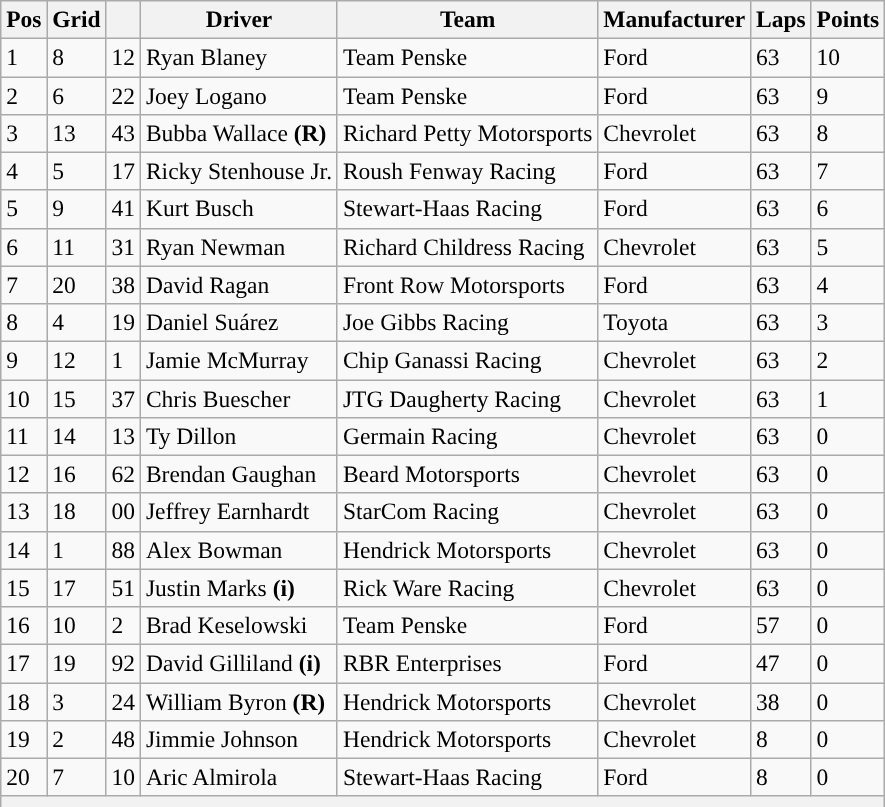<table class="wikitable" style="font-size:98%">
<tr>
<th>Pos</th>
<th>Grid</th>
<th></th>
<th>Driver</th>
<th>Team</th>
<th>Manufacturer</th>
<th>Laps</th>
<th>Points</th>
</tr>
<tr>
<td>1</td>
<td>8</td>
<td>12</td>
<td>Ryan Blaney</td>
<td>Team Penske</td>
<td>Ford</td>
<td>63</td>
<td>10</td>
</tr>
<tr>
<td>2</td>
<td>6</td>
<td>22</td>
<td>Joey Logano</td>
<td>Team Penske</td>
<td>Ford</td>
<td>63</td>
<td>9</td>
</tr>
<tr>
<td>3</td>
<td>13</td>
<td>43</td>
<td>Bubba Wallace <strong>(R)</strong></td>
<td>Richard Petty Motorsports</td>
<td>Chevrolet</td>
<td>63</td>
<td>8</td>
</tr>
<tr>
<td>4</td>
<td>5</td>
<td>17</td>
<td>Ricky Stenhouse Jr.</td>
<td>Roush Fenway Racing</td>
<td>Ford</td>
<td>63</td>
<td>7</td>
</tr>
<tr>
<td>5</td>
<td>9</td>
<td>41</td>
<td>Kurt Busch</td>
<td>Stewart-Haas Racing</td>
<td>Ford</td>
<td>63</td>
<td>6</td>
</tr>
<tr>
<td>6</td>
<td>11</td>
<td>31</td>
<td>Ryan Newman</td>
<td>Richard Childress Racing</td>
<td>Chevrolet</td>
<td>63</td>
<td>5</td>
</tr>
<tr>
<td>7</td>
<td>20</td>
<td>38</td>
<td>David Ragan</td>
<td>Front Row Motorsports</td>
<td>Ford</td>
<td>63</td>
<td>4</td>
</tr>
<tr>
<td>8</td>
<td>4</td>
<td>19</td>
<td>Daniel Suárez</td>
<td>Joe Gibbs Racing</td>
<td>Toyota</td>
<td>63</td>
<td>3</td>
</tr>
<tr>
<td>9</td>
<td>12</td>
<td>1</td>
<td>Jamie McMurray</td>
<td>Chip Ganassi Racing</td>
<td>Chevrolet</td>
<td>63</td>
<td>2</td>
</tr>
<tr>
<td>10</td>
<td>15</td>
<td>37</td>
<td>Chris Buescher</td>
<td>JTG Daugherty Racing</td>
<td>Chevrolet</td>
<td>63</td>
<td>1</td>
</tr>
<tr>
<td>11</td>
<td>14</td>
<td>13</td>
<td>Ty Dillon</td>
<td>Germain Racing</td>
<td>Chevrolet</td>
<td>63</td>
<td>0</td>
</tr>
<tr>
<td>12</td>
<td>16</td>
<td>62</td>
<td>Brendan Gaughan</td>
<td>Beard Motorsports</td>
<td>Chevrolet</td>
<td>63</td>
<td>0</td>
</tr>
<tr>
<td>13</td>
<td>18</td>
<td>00</td>
<td>Jeffrey Earnhardt</td>
<td>StarCom Racing</td>
<td>Chevrolet</td>
<td>63</td>
<td>0</td>
</tr>
<tr>
<td>14</td>
<td>1</td>
<td>88</td>
<td>Alex Bowman</td>
<td>Hendrick Motorsports</td>
<td>Chevrolet</td>
<td>63</td>
<td>0</td>
</tr>
<tr>
<td>15</td>
<td>17</td>
<td>51</td>
<td>Justin Marks <strong>(i)</strong></td>
<td>Rick Ware Racing</td>
<td>Chevrolet</td>
<td>63</td>
<td>0</td>
</tr>
<tr>
<td>16</td>
<td>10</td>
<td>2</td>
<td>Brad Keselowski</td>
<td>Team Penske</td>
<td>Ford</td>
<td>57</td>
<td>0</td>
</tr>
<tr>
<td>17</td>
<td>19</td>
<td>92</td>
<td>David Gilliland <strong>(i)</strong></td>
<td>RBR Enterprises</td>
<td>Ford</td>
<td>47</td>
<td>0</td>
</tr>
<tr>
<td>18</td>
<td>3</td>
<td>24</td>
<td>William Byron <strong>(R)</strong></td>
<td>Hendrick Motorsports</td>
<td>Chevrolet</td>
<td>38</td>
<td>0</td>
</tr>
<tr>
<td>19</td>
<td>2</td>
<td>48</td>
<td>Jimmie Johnson</td>
<td>Hendrick Motorsports</td>
<td>Chevrolet</td>
<td>8</td>
<td>0</td>
</tr>
<tr>
<td>20</td>
<td>7</td>
<td>10</td>
<td>Aric Almirola</td>
<td>Stewart-Haas Racing</td>
<td>Ford</td>
<td>8</td>
<td>0</td>
</tr>
<tr>
<th colspan="8"></th>
</tr>
</table>
